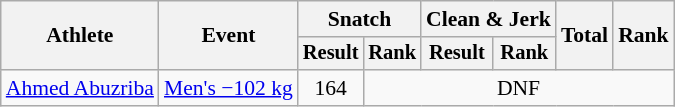<table class="wikitable" style="font-size:90%">
<tr>
<th rowspan="2">Athlete</th>
<th rowspan="2">Event</th>
<th colspan="2">Snatch</th>
<th colspan="2">Clean & Jerk</th>
<th rowspan="2">Total</th>
<th rowspan="2">Rank</th>
</tr>
<tr style="font-size:95%">
<th>Result</th>
<th>Rank</th>
<th>Result</th>
<th>Rank</th>
</tr>
<tr align=center>
<td align=left><a href='#'>Ahmed Abuzriba</a></td>
<td align=left><a href='#'>Men's −102 kg</a></td>
<td>164</td>
<td colspan="5">DNF</td>
</tr>
</table>
